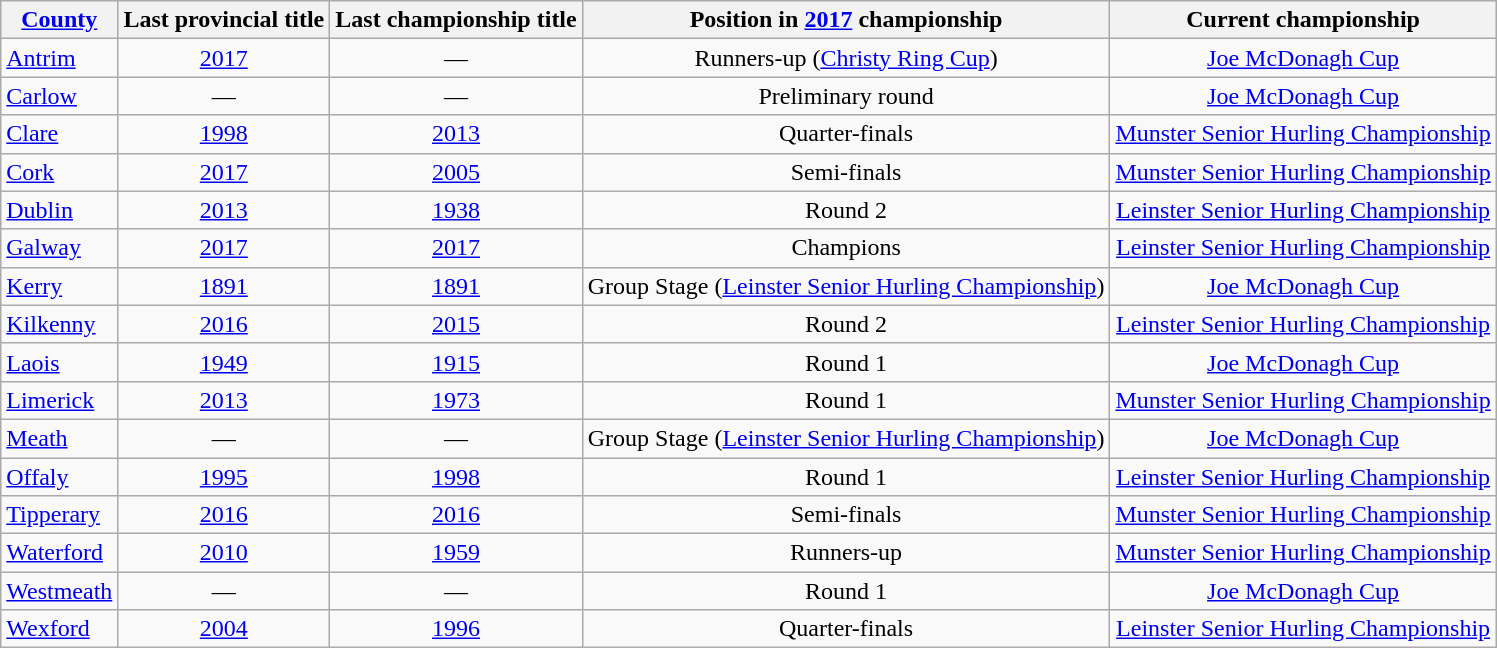<table class="wikitable sortable" style="text-align:center">
<tr>
<th><a href='#'>County</a></th>
<th>Last provincial title</th>
<th>Last championship title</th>
<th>Position in <a href='#'>2017</a> championship</th>
<th>Current championship</th>
</tr>
<tr>
<td style="text-align:left"> <a href='#'>Antrim</a></td>
<td><a href='#'>2017</a></td>
<td>—</td>
<td>Runners-up (<a href='#'>Christy Ring Cup</a>)</td>
<td><a href='#'>Joe McDonagh Cup</a></td>
</tr>
<tr>
<td style="text-align:left"> <a href='#'>Carlow</a></td>
<td>—</td>
<td>—</td>
<td>Preliminary round</td>
<td><a href='#'>Joe McDonagh Cup</a></td>
</tr>
<tr>
<td style="text-align:left"> <a href='#'>Clare</a></td>
<td><a href='#'>1998</a></td>
<td><a href='#'>2013</a></td>
<td>Quarter-finals</td>
<td><a href='#'>Munster Senior Hurling Championship</a></td>
</tr>
<tr>
<td style="text-align:left"> <a href='#'>Cork</a></td>
<td><a href='#'>2017</a></td>
<td><a href='#'>2005</a></td>
<td>Semi-finals</td>
<td><a href='#'>Munster Senior Hurling Championship</a></td>
</tr>
<tr>
<td style="text-align:left"> <a href='#'>Dublin</a></td>
<td><a href='#'>2013</a></td>
<td><a href='#'>1938</a></td>
<td>Round 2</td>
<td><a href='#'>Leinster Senior Hurling Championship</a></td>
</tr>
<tr>
<td style="text-align:left"> <a href='#'>Galway</a></td>
<td><a href='#'>2017</a></td>
<td><a href='#'>2017</a></td>
<td>Champions</td>
<td><a href='#'>Leinster Senior Hurling Championship</a></td>
</tr>
<tr>
<td style="text-align:left"> <a href='#'>Kerry</a></td>
<td><a href='#'>1891</a></td>
<td><a href='#'>1891</a></td>
<td>Group Stage (<a href='#'>Leinster Senior Hurling Championship</a>)</td>
<td><a href='#'>Joe McDonagh Cup</a></td>
</tr>
<tr>
<td style="text-align:left"> <a href='#'>Kilkenny</a></td>
<td><a href='#'>2016</a></td>
<td><a href='#'>2015</a></td>
<td>Round 2</td>
<td><a href='#'>Leinster Senior Hurling Championship</a></td>
</tr>
<tr>
<td style="text-align:left"> <a href='#'>Laois</a></td>
<td><a href='#'>1949</a></td>
<td><a href='#'>1915</a></td>
<td>Round 1</td>
<td><a href='#'>Joe McDonagh Cup</a></td>
</tr>
<tr>
<td style="text-align:left"> <a href='#'>Limerick</a></td>
<td><a href='#'>2013</a></td>
<td><a href='#'>1973</a></td>
<td>Round 1</td>
<td><a href='#'>Munster Senior Hurling Championship</a></td>
</tr>
<tr>
<td style="text-align:left"> <a href='#'>Meath</a></td>
<td>—</td>
<td>—</td>
<td>Group Stage (<a href='#'>Leinster Senior Hurling Championship</a>)</td>
<td><a href='#'>Joe McDonagh Cup</a></td>
</tr>
<tr>
<td style="text-align:left"> <a href='#'>Offaly</a></td>
<td><a href='#'>1995</a></td>
<td><a href='#'>1998</a></td>
<td>Round 1</td>
<td><a href='#'>Leinster Senior Hurling Championship</a></td>
</tr>
<tr>
<td style="text-align:left"> <a href='#'>Tipperary</a></td>
<td><a href='#'>2016</a></td>
<td><a href='#'>2016</a></td>
<td>Semi-finals</td>
<td><a href='#'>Munster Senior Hurling Championship</a></td>
</tr>
<tr>
<td style="text-align:left"> <a href='#'>Waterford</a></td>
<td><a href='#'>2010</a></td>
<td><a href='#'>1959</a></td>
<td>Runners-up</td>
<td><a href='#'>Munster Senior Hurling Championship</a></td>
</tr>
<tr>
<td style="text-align:left"> <a href='#'>Westmeath</a></td>
<td>—</td>
<td>—</td>
<td>Round 1</td>
<td><a href='#'>Joe McDonagh Cup</a></td>
</tr>
<tr>
<td style="text-align:left"> <a href='#'>Wexford</a></td>
<td><a href='#'>2004</a></td>
<td><a href='#'>1996</a></td>
<td>Quarter-finals</td>
<td><a href='#'>Leinster Senior Hurling Championship</a></td>
</tr>
</table>
